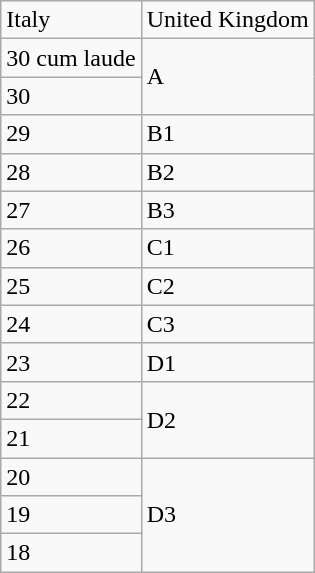<table class="wikitable">
<tr>
<td>Italy</td>
<td>United Kingdom</td>
</tr>
<tr>
<td>30 cum laude</td>
<td rowspan="2">A</td>
</tr>
<tr>
<td>30</td>
</tr>
<tr>
<td>29</td>
<td>B1</td>
</tr>
<tr>
<td>28</td>
<td>B2</td>
</tr>
<tr>
<td>27</td>
<td>B3</td>
</tr>
<tr>
<td>26</td>
<td>C1</td>
</tr>
<tr>
<td>25</td>
<td>C2</td>
</tr>
<tr>
<td>24</td>
<td>C3</td>
</tr>
<tr>
<td>23</td>
<td>D1</td>
</tr>
<tr>
<td>22</td>
<td rowspan="2">D2</td>
</tr>
<tr>
<td>21</td>
</tr>
<tr>
<td>20</td>
<td rowspan="3">D3</td>
</tr>
<tr>
<td>19</td>
</tr>
<tr>
<td>18</td>
</tr>
</table>
